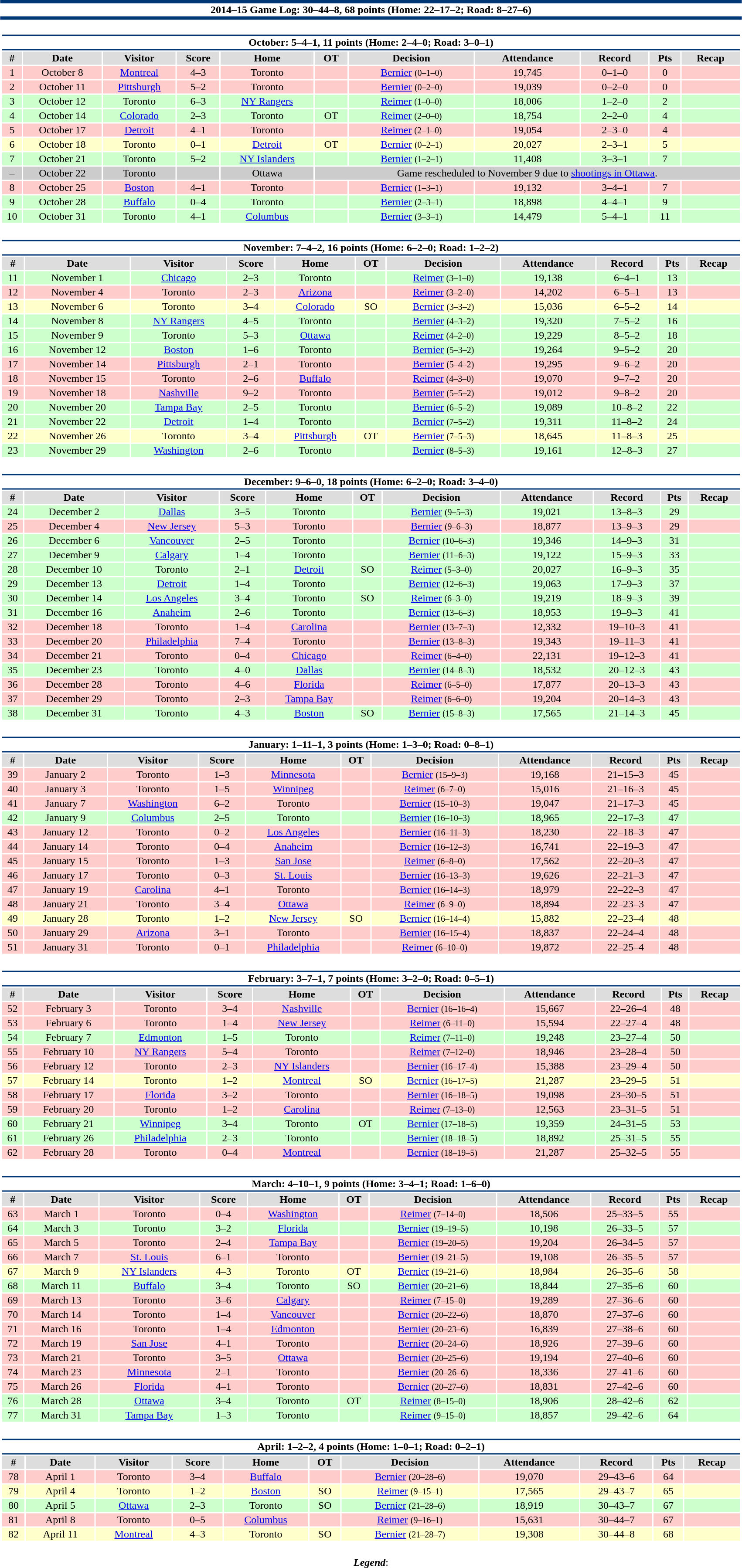<table class="toccolours" style="width:90%; clear:both; margin:1.5em auto; text-align:center;">
<tr>
<th colspan="11" style="background:#fff; border-top:#003777 5px solid; border-bottom:#003777 5px solid;">2014–15 Game Log: 30–44–8, 68 points (Home: 22–17–2; Road: 8–27–6)</th>
</tr>
<tr>
<td colspan=11><br><table class="toccolours collapsible collapsed" style="width:100%;">
<tr>
<th colspan="11" style="background:#fff; border-top:#003777 2px solid; border-bottom:#003777 2px solid;">October: 5–4–1, 11 points (Home: 2–4–0; Road: 3–0–1)</th>
</tr>
<tr style="text-align:center; background:#ddd;">
<th>#</th>
<th>Date</th>
<th>Visitor</th>
<th>Score</th>
<th>Home</th>
<th>OT</th>
<th>Decision</th>
<th>Attendance</th>
<th>Record</th>
<th>Pts</th>
<th>Recap</th>
</tr>
<tr style="text-align:center; background:#fcc;">
<td>1</td>
<td>October 8</td>
<td><a href='#'>Montreal</a></td>
<td>4–3</td>
<td>Toronto</td>
<td></td>
<td><a href='#'>Bernier</a> <small>(0–1–0)</small></td>
<td>19,745</td>
<td>0–1–0</td>
<td>0</td>
<td></td>
</tr>
<tr style="text-align:center; background:#fcc;">
<td>2</td>
<td>October 11</td>
<td><a href='#'>Pittsburgh</a></td>
<td>5–2</td>
<td>Toronto</td>
<td></td>
<td><a href='#'>Bernier</a> <small>(0–2–0)</small></td>
<td>19,039</td>
<td>0–2–0</td>
<td>0</td>
<td></td>
</tr>
<tr style="text-align:center; background:#cfc;">
<td>3</td>
<td>October 12</td>
<td>Toronto</td>
<td>6–3</td>
<td><a href='#'>NY Rangers</a></td>
<td></td>
<td><a href='#'>Reimer</a> <small>(1–0–0)</small></td>
<td>18,006</td>
<td>1–2–0</td>
<td>2</td>
<td></td>
</tr>
<tr style="text-align:center; background:#cfc;">
<td>4</td>
<td>October 14</td>
<td><a href='#'>Colorado</a></td>
<td>2–3</td>
<td>Toronto</td>
<td>OT</td>
<td><a href='#'>Reimer</a> <small>(2–0–0)</small></td>
<td>18,754</td>
<td>2–2–0</td>
<td>4</td>
<td></td>
</tr>
<tr style="text-align:center; background:#fcc;">
<td>5</td>
<td>October 17</td>
<td><a href='#'>Detroit</a></td>
<td>4–1</td>
<td>Toronto</td>
<td></td>
<td><a href='#'>Reimer</a> <small>(2–1–0)</small></td>
<td>19,054</td>
<td>2–3–0</td>
<td>4</td>
<td></td>
</tr>
<tr style="text-align:center; background:#ffc;">
<td>6</td>
<td>October 18</td>
<td>Toronto</td>
<td>0–1</td>
<td><a href='#'>Detroit</a></td>
<td>OT</td>
<td><a href='#'>Bernier</a> <small>(0–2–1)</small></td>
<td>20,027</td>
<td>2–3–1</td>
<td>5</td>
<td></td>
</tr>
<tr style="text-align:center; background:#cfc;">
<td>7</td>
<td>October 21</td>
<td>Toronto</td>
<td>5–2</td>
<td><a href='#'>NY Islanders</a></td>
<td></td>
<td><a href='#'>Bernier</a> <small>(1–2–1)</small></td>
<td>11,408</td>
<td>3–3–1</td>
<td>7</td>
<td></td>
</tr>
<tr style="text-align:center; background:#ccc;">
<td>–</td>
<td>October 22</td>
<td>Toronto</td>
<td></td>
<td>Ottawa</td>
<td colspan="6">Game rescheduled to November 9 due to <a href='#'>shootings in Ottawa</a>.</td>
</tr>
<tr style="text-align:center; background:#fcc;">
<td>8</td>
<td>October 25</td>
<td><a href='#'>Boston</a></td>
<td>4–1</td>
<td>Toronto</td>
<td></td>
<td><a href='#'>Bernier</a> <small>(1–3–1)</small></td>
<td>19,132</td>
<td>3–4–1</td>
<td>7</td>
<td></td>
</tr>
<tr style="text-align:center; background:#cfc;">
<td>9</td>
<td>October 28</td>
<td><a href='#'>Buffalo</a></td>
<td>0–4</td>
<td>Toronto</td>
<td></td>
<td><a href='#'>Bernier</a> <small>(2–3–1)</small></td>
<td>18,898</td>
<td>4–4–1</td>
<td>9</td>
<td></td>
</tr>
<tr style="text-align:center; background:#cfc;">
<td>10</td>
<td>October 31</td>
<td>Toronto</td>
<td>4–1</td>
<td><a href='#'>Columbus</a></td>
<td></td>
<td><a href='#'>Bernier</a> <small>(3–3–1)</small></td>
<td>14,479</td>
<td>5–4–1</td>
<td>11</td>
<td></td>
</tr>
</table>
</td>
</tr>
<tr>
<td colspan=11><br><table class="toccolours collapsible collapsed" style="width:100%;">
<tr>
<th colspan="11" style="background:#fff; border-top:#003777 2px solid; border-bottom:#003777 2px solid;">November: 7–4–2, 16 points (Home: 6–2–0; Road: 1–2–2)</th>
</tr>
<tr style="text-align:center; background:#ddd;">
<th>#</th>
<th>Date</th>
<th>Visitor</th>
<th>Score</th>
<th>Home</th>
<th>OT</th>
<th>Decision</th>
<th>Attendance</th>
<th>Record</th>
<th>Pts</th>
<th>Recap</th>
</tr>
<tr style="text-align:center; background:#cfc;">
<td>11</td>
<td>November 1</td>
<td><a href='#'>Chicago</a></td>
<td>2–3</td>
<td>Toronto</td>
<td></td>
<td><a href='#'>Reimer</a> <small>(3–1–0)</small></td>
<td>19,138</td>
<td>6–4–1</td>
<td>13</td>
<td></td>
</tr>
<tr style="text-align:center; background:#fcc;">
<td>12</td>
<td>November 4</td>
<td>Toronto</td>
<td>2–3</td>
<td><a href='#'>Arizona</a></td>
<td></td>
<td><a href='#'>Reimer</a> <small>(3–2–0)</small></td>
<td>14,202</td>
<td>6–5–1</td>
<td>13</td>
<td></td>
</tr>
<tr style="text-align:center; background:#ffc;">
<td>13</td>
<td>November 6</td>
<td>Toronto</td>
<td>3–4</td>
<td><a href='#'>Colorado</a></td>
<td>SO</td>
<td><a href='#'>Bernier</a> <small>(3–3–2)</small></td>
<td>15,036</td>
<td>6–5–2</td>
<td>14</td>
<td></td>
</tr>
<tr style="text-align:center; background:#cfc;">
<td>14</td>
<td>November 8</td>
<td><a href='#'>NY Rangers</a></td>
<td>4–5</td>
<td>Toronto</td>
<td></td>
<td><a href='#'>Bernier</a> <small>(4–3–2)</small></td>
<td>19,320</td>
<td>7–5–2</td>
<td>16</td>
<td></td>
</tr>
<tr style="text-align:center; background:#cfc;">
<td>15</td>
<td>November 9</td>
<td>Toronto</td>
<td>5–3</td>
<td><a href='#'>Ottawa</a></td>
<td></td>
<td><a href='#'>Reimer</a> <small>(4–2–0)</small></td>
<td>19,229</td>
<td>8–5–2</td>
<td>18</td>
<td></td>
</tr>
<tr style="text-align:center; background:#cfc;">
<td>16</td>
<td>November 12</td>
<td><a href='#'>Boston</a></td>
<td>1–6</td>
<td>Toronto</td>
<td></td>
<td><a href='#'>Bernier</a> <small>(5–3–2)</small></td>
<td>19,264</td>
<td>9–5–2</td>
<td>20</td>
<td></td>
</tr>
<tr style="text-align:center; background:#fcc;">
<td>17</td>
<td>November 14</td>
<td><a href='#'>Pittsburgh</a></td>
<td>2–1</td>
<td>Toronto</td>
<td></td>
<td><a href='#'>Bernier</a> <small>(5–4–2)</small></td>
<td>19,295</td>
<td>9–6–2</td>
<td>20</td>
<td></td>
</tr>
<tr style="text-align:center; background:#fcc;">
<td>18</td>
<td>November 15</td>
<td>Toronto</td>
<td>2–6</td>
<td><a href='#'>Buffalo</a></td>
<td></td>
<td><a href='#'>Reimer</a> <small>(4–3–0)</small></td>
<td>19,070</td>
<td>9–7–2</td>
<td>20</td>
<td></td>
</tr>
<tr style="text-align:center; background:#fcc;">
<td>19</td>
<td>November 18</td>
<td><a href='#'>Nashville</a></td>
<td>9–2</td>
<td>Toronto</td>
<td></td>
<td><a href='#'>Bernier</a> <small>(5–5–2)</small></td>
<td>19,012</td>
<td>9–8–2</td>
<td>20</td>
<td></td>
</tr>
<tr style="text-align:center; background:#cfc;">
<td>20</td>
<td>November 20</td>
<td><a href='#'>Tampa Bay</a></td>
<td>2–5</td>
<td>Toronto</td>
<td></td>
<td><a href='#'>Bernier</a> <small>(6–5–2)</small></td>
<td>19,089</td>
<td>10–8–2</td>
<td>22</td>
<td></td>
</tr>
<tr style="text-align:center; background:#cfc;">
<td>21</td>
<td>November 22</td>
<td><a href='#'>Detroit</a></td>
<td>1–4</td>
<td>Toronto</td>
<td></td>
<td><a href='#'>Bernier</a> <small>(7–5–2)</small></td>
<td>19,311</td>
<td>11–8–2</td>
<td>24</td>
<td></td>
</tr>
<tr style="text-align:center; background:#ffc;">
<td>22</td>
<td>November 26</td>
<td>Toronto</td>
<td>3–4</td>
<td><a href='#'>Pittsburgh</a></td>
<td>OT</td>
<td><a href='#'>Bernier</a> <small>(7–5–3)</small></td>
<td>18,645</td>
<td>11–8–3</td>
<td>25</td>
<td></td>
</tr>
<tr style="text-align:center; background:#cfc;">
<td>23</td>
<td>November 29</td>
<td><a href='#'>Washington</a></td>
<td>2–6</td>
<td>Toronto</td>
<td></td>
<td><a href='#'>Bernier</a> <small>(8–5–3)</small></td>
<td>19,161</td>
<td>12–8–3</td>
<td>27</td>
<td></td>
</tr>
</table>
</td>
</tr>
<tr>
<td colspan=11><br><table class="toccolours collapsible collapsed" style="width:100%;">
<tr>
<th colspan="11" style="background:#fff; border-top:#003777 2px solid; border-bottom:#003777 2px solid;">December: 9–6–0, 18 points (Home: 6–2–0; Road: 3–4–0)</th>
</tr>
<tr style="text-align:center; background:#ddd;">
<th>#</th>
<th>Date</th>
<th>Visitor</th>
<th>Score</th>
<th>Home</th>
<th>OT</th>
<th>Decision</th>
<th>Attendance</th>
<th>Record</th>
<th>Pts</th>
<th>Recap</th>
</tr>
<tr style="text-align:center; background:#cfc;">
<td>24</td>
<td>December 2</td>
<td><a href='#'>Dallas</a></td>
<td>3–5</td>
<td>Toronto</td>
<td></td>
<td><a href='#'>Bernier</a> <small>(9–5–3)</small></td>
<td>19,021</td>
<td>13–8–3</td>
<td>29</td>
<td></td>
</tr>
<tr style="text-align:center; background:#fcc;">
<td>25</td>
<td>December 4</td>
<td><a href='#'>New Jersey</a></td>
<td>5–3</td>
<td>Toronto</td>
<td></td>
<td><a href='#'>Bernier</a> <small>(9–6–3)</small></td>
<td>18,877</td>
<td>13–9–3</td>
<td>29</td>
<td></td>
</tr>
<tr style="text-align:center; background:#cfc;">
<td>26</td>
<td>December 6</td>
<td><a href='#'>Vancouver</a></td>
<td>2–5</td>
<td>Toronto</td>
<td></td>
<td><a href='#'>Bernier</a> <small>(10–6–3)</small></td>
<td>19,346</td>
<td>14–9–3</td>
<td>31</td>
<td></td>
</tr>
<tr style="text-align:center; background:#cfc;">
<td>27</td>
<td>December 9</td>
<td><a href='#'>Calgary</a></td>
<td>1–4</td>
<td>Toronto</td>
<td></td>
<td><a href='#'>Bernier</a> <small>(11–6–3)</small></td>
<td>19,122</td>
<td>15–9–3</td>
<td>33</td>
<td></td>
</tr>
<tr style="text-align:center; background:#cfc;">
<td>28</td>
<td>December 10</td>
<td>Toronto</td>
<td>2–1</td>
<td><a href='#'>Detroit</a></td>
<td>SO</td>
<td><a href='#'>Reimer</a> <small>(5–3–0)</small></td>
<td>20,027</td>
<td>16–9–3</td>
<td>35</td>
<td></td>
</tr>
<tr style="text-align:center; background:#cfc;">
<td>29</td>
<td>December 13</td>
<td><a href='#'>Detroit</a></td>
<td>1–4</td>
<td>Toronto</td>
<td></td>
<td><a href='#'>Bernier</a> <small>(12–6–3)</small></td>
<td>19,063</td>
<td>17–9–3</td>
<td>37</td>
<td></td>
</tr>
<tr style="text-align:center; background:#cfc;">
<td>30</td>
<td>December 14</td>
<td><a href='#'>Los Angeles</a></td>
<td>3–4</td>
<td>Toronto</td>
<td>SO</td>
<td><a href='#'>Reimer</a> <small>(6–3–0)</small></td>
<td>19,219</td>
<td>18–9–3</td>
<td>39</td>
<td></td>
</tr>
<tr style="text-align:center;background:#cfc;">
<td>31</td>
<td>December 16</td>
<td><a href='#'>Anaheim</a></td>
<td>2–6</td>
<td>Toronto</td>
<td></td>
<td><a href='#'>Bernier</a> <small>(13–6–3)</small></td>
<td>18,953</td>
<td>19–9–3</td>
<td>41</td>
<td></td>
</tr>
<tr style="text-align:center; background:#fcc;">
<td>32</td>
<td>December 18</td>
<td>Toronto</td>
<td>1–4</td>
<td><a href='#'>Carolina</a></td>
<td></td>
<td><a href='#'>Bernier</a> <small>(13–7–3)</small></td>
<td>12,332</td>
<td>19–10–3</td>
<td>41</td>
<td></td>
</tr>
<tr style="text-align:center; background:#fcc;">
<td>33</td>
<td>December 20</td>
<td><a href='#'>Philadelphia</a></td>
<td>7–4</td>
<td>Toronto</td>
<td></td>
<td><a href='#'>Bernier</a> <small>(13–8–3)</small></td>
<td>19,343</td>
<td>19–11–3</td>
<td>41</td>
<td></td>
</tr>
<tr style="text-align:center; background:#fcc;">
<td>34</td>
<td>December 21</td>
<td>Toronto</td>
<td>0–4</td>
<td><a href='#'>Chicago</a></td>
<td></td>
<td><a href='#'>Reimer</a> <small>(6–4–0)</small></td>
<td>22,131</td>
<td>19–12–3</td>
<td>41</td>
<td></td>
</tr>
<tr style="text-align:center; background:#cfc;">
<td>35</td>
<td>December 23</td>
<td>Toronto</td>
<td>4–0</td>
<td><a href='#'>Dallas</a></td>
<td></td>
<td><a href='#'>Bernier</a> <small>(14–8–3)</small></td>
<td>18,532</td>
<td>20–12–3</td>
<td>43</td>
<td></td>
</tr>
<tr style="text-align:center; background:#fcc;">
<td>36</td>
<td>December 28</td>
<td>Toronto</td>
<td>4–6</td>
<td><a href='#'>Florida</a></td>
<td></td>
<td><a href='#'>Reimer</a> <small>(6–5–0)</small></td>
<td>17,877</td>
<td>20–13–3</td>
<td>43</td>
<td></td>
</tr>
<tr style="text-align:center; background:#fcc;">
<td>37</td>
<td>December 29</td>
<td>Toronto</td>
<td>2–3</td>
<td><a href='#'>Tampa Bay</a></td>
<td></td>
<td><a href='#'>Reimer</a> <small>(6–6–0)</small></td>
<td>19,204</td>
<td>20–14–3</td>
<td>43</td>
<td></td>
</tr>
<tr style="text-align:center;background:#cfc;">
<td>38</td>
<td>December 31</td>
<td>Toronto</td>
<td>4–3</td>
<td><a href='#'>Boston</a></td>
<td>SO</td>
<td><a href='#'>Bernier</a> <small>(15–8–3)</small></td>
<td>17,565</td>
<td>21–14–3</td>
<td>45</td>
<td></td>
</tr>
</table>
</td>
</tr>
<tr>
<td colspan=11><br><table class="toccolours collapsible collapsed" style="width:100%;">
<tr>
<th colspan="11" style="background:#fff; border-top:#003777 2px solid; border-bottom:#003777 2px solid;">January: 1–11–1, 3 points (Home: 1–3–0; Road: 0–8–1)</th>
</tr>
<tr style="text-align:center; background:#ddd;">
<th>#</th>
<th>Date</th>
<th>Visitor</th>
<th>Score</th>
<th>Home</th>
<th>OT</th>
<th>Decision</th>
<th>Attendance</th>
<th>Record</th>
<th>Pts</th>
<th>Recap</th>
</tr>
<tr style="text-align:center; background:#fcc;">
<td>39</td>
<td>January 2</td>
<td>Toronto</td>
<td>1–3</td>
<td><a href='#'>Minnesota</a></td>
<td></td>
<td><a href='#'>Bernier</a> <small>(15–9–3)</small></td>
<td>19,168</td>
<td>21–15–3</td>
<td>45</td>
<td></td>
</tr>
<tr style="text-align:center; background:#fcc;">
<td>40</td>
<td>January 3</td>
<td>Toronto</td>
<td>1–5</td>
<td><a href='#'>Winnipeg</a></td>
<td></td>
<td><a href='#'>Reimer</a> <small>(6–7–0)</small></td>
<td>15,016</td>
<td>21–16–3</td>
<td>45</td>
<td></td>
</tr>
<tr style="text-align:center; background:#fcc;">
<td>41</td>
<td>January 7</td>
<td><a href='#'>Washington</a></td>
<td>6–2</td>
<td>Toronto</td>
<td></td>
<td><a href='#'>Bernier</a> <small>(15–10–3)</small></td>
<td>19,047</td>
<td>21–17–3</td>
<td>45</td>
<td></td>
</tr>
<tr style="text-align:center;background:#cfc;">
<td>42</td>
<td>January 9</td>
<td><a href='#'>Columbus</a></td>
<td>2–5</td>
<td>Toronto</td>
<td></td>
<td><a href='#'>Bernier</a> <small>(16–10–3)</small></td>
<td>18,965</td>
<td>22–17–3</td>
<td>47</td>
<td></td>
</tr>
<tr style="text-align:center; background:#fcc;">
<td>43</td>
<td>January 12</td>
<td>Toronto</td>
<td>0–2</td>
<td><a href='#'>Los Angeles</a></td>
<td></td>
<td><a href='#'>Bernier</a> <small>(16–11–3)</small></td>
<td>18,230</td>
<td>22–18–3</td>
<td>47</td>
<td></td>
</tr>
<tr style="text-align:center; background:#fcc;">
<td>44</td>
<td>January 14</td>
<td>Toronto</td>
<td>0–4</td>
<td><a href='#'>Anaheim</a></td>
<td></td>
<td><a href='#'>Bernier</a> <small>(16–12–3)</small></td>
<td>16,741</td>
<td>22–19–3</td>
<td>47</td>
<td></td>
</tr>
<tr style="text-align:center; background:#fcc;">
<td>45</td>
<td>January 15</td>
<td>Toronto</td>
<td>1–3</td>
<td><a href='#'>San Jose</a></td>
<td></td>
<td><a href='#'>Reimer</a> <small>(6–8–0)</small></td>
<td>17,562</td>
<td>22–20–3</td>
<td>47</td>
<td></td>
</tr>
<tr style="text-align:center; background:#fcc;">
<td>46</td>
<td>January 17</td>
<td>Toronto</td>
<td>0–3</td>
<td><a href='#'>St. Louis</a></td>
<td></td>
<td><a href='#'>Bernier</a> <small>(16–13–3)</small></td>
<td>19,626</td>
<td>22–21–3</td>
<td>47</td>
<td></td>
</tr>
<tr style="text-align:center; background:#fcc;">
<td>47</td>
<td>January 19</td>
<td><a href='#'>Carolina</a></td>
<td>4–1</td>
<td>Toronto</td>
<td></td>
<td><a href='#'>Bernier</a> <small>(16–14–3)</small></td>
<td>18,979</td>
<td>22–22–3</td>
<td>47</td>
<td></td>
</tr>
<tr style="text-align:center; background:#fcc;">
<td>48</td>
<td>January 21</td>
<td>Toronto</td>
<td>3–4</td>
<td><a href='#'>Ottawa</a></td>
<td></td>
<td><a href='#'>Reimer</a> <small>(6–9–0)</small></td>
<td>18,894</td>
<td>22–23–3</td>
<td>47</td>
<td></td>
</tr>
<tr style="text-align:center; background:#ffc;">
<td>49</td>
<td>January 28</td>
<td>Toronto</td>
<td>1–2</td>
<td><a href='#'>New Jersey</a></td>
<td>SO</td>
<td><a href='#'>Bernier</a> <small>(16–14–4)</small></td>
<td>15,882</td>
<td>22–23–4</td>
<td>48</td>
<td></td>
</tr>
<tr style="text-align:center; background:#fcc;">
<td>50</td>
<td>January 29</td>
<td><a href='#'>Arizona</a></td>
<td>3–1</td>
<td>Toronto</td>
<td></td>
<td><a href='#'>Bernier</a> <small>(16–15–4)</small></td>
<td>18,837</td>
<td>22–24–4</td>
<td>48</td>
<td></td>
</tr>
<tr style="text-align:center; background:#fcc;">
<td>51</td>
<td>January 31</td>
<td>Toronto</td>
<td>0–1</td>
<td><a href='#'>Philadelphia</a></td>
<td></td>
<td><a href='#'>Reimer</a> <small>(6–10–0)</small></td>
<td>19,872</td>
<td>22–25–4</td>
<td>48</td>
<td></td>
</tr>
</table>
</td>
</tr>
<tr>
<td colspan=11><br><table class="toccolours collapsible collapsed" style="width:100%;">
<tr>
<th colspan="11" style="background:#fff; border-top:#003777 2px solid; border-bottom:#003777 2px solid;">February: 3–7–1, 7 points (Home: 3–2–0; Road: 0–5–1)</th>
</tr>
<tr style="text-align:center; background:#ddd;">
<th>#</th>
<th>Date</th>
<th>Visitor</th>
<th>Score</th>
<th>Home</th>
<th>OT</th>
<th>Decision</th>
<th>Attendance</th>
<th>Record</th>
<th>Pts</th>
<th>Recap</th>
</tr>
<tr style="text-align:center; background:#fcc;">
<td>52</td>
<td>February 3</td>
<td>Toronto</td>
<td>3–4</td>
<td><a href='#'>Nashville</a></td>
<td></td>
<td><a href='#'>Bernier</a> <small>(16–16–4)</small></td>
<td>15,667</td>
<td>22–26–4</td>
<td>48</td>
<td></td>
</tr>
<tr style="text-align:center; background:#fcc;">
<td>53</td>
<td>February 6</td>
<td>Toronto</td>
<td>1–4</td>
<td><a href='#'>New Jersey</a></td>
<td></td>
<td><a href='#'>Reimer</a> <small>(6–11–0)</small></td>
<td>15,594</td>
<td>22–27–4</td>
<td>48</td>
<td></td>
</tr>
<tr style="text-align:center;background:#cfc;">
<td>54</td>
<td>February 7</td>
<td><a href='#'>Edmonton</a></td>
<td>1–5</td>
<td>Toronto</td>
<td></td>
<td><a href='#'>Reimer</a> <small>(7–11–0)</small></td>
<td>19,248</td>
<td>23–27–4</td>
<td>50</td>
<td></td>
</tr>
<tr style="text-align:center; background:#fcc;">
<td>55</td>
<td>February 10</td>
<td><a href='#'>NY Rangers</a></td>
<td>5–4</td>
<td>Toronto</td>
<td></td>
<td><a href='#'>Reimer</a> <small>(7–12–0)</small></td>
<td>18,946</td>
<td>23–28–4</td>
<td>50</td>
<td></td>
</tr>
<tr style="text-align:center; background:#fcc;">
<td>56</td>
<td>February 12</td>
<td>Toronto</td>
<td>2–3</td>
<td><a href='#'>NY Islanders</a></td>
<td></td>
<td><a href='#'>Bernier</a> <small>(16–17–4)</small></td>
<td>15,388</td>
<td>23–29–4</td>
<td>50</td>
<td></td>
</tr>
<tr style="text-align:center; background:#ffc;">
<td>57</td>
<td>February 14</td>
<td>Toronto</td>
<td>1–2</td>
<td><a href='#'>Montreal</a></td>
<td>SO</td>
<td><a href='#'>Bernier</a> <small>(16–17–5)</small></td>
<td>21,287</td>
<td>23–29–5</td>
<td>51</td>
<td></td>
</tr>
<tr style="text-align:center; background:#fcc;">
<td>58</td>
<td>February 17</td>
<td><a href='#'>Florida</a></td>
<td>3–2</td>
<td>Toronto</td>
<td></td>
<td><a href='#'>Bernier</a> <small>(16–18–5)</small></td>
<td>19,098</td>
<td>23–30–5</td>
<td>51</td>
<td></td>
</tr>
<tr style="text-align:center; background:#fcc;">
<td>59</td>
<td>February 20</td>
<td>Toronto</td>
<td>1–2</td>
<td><a href='#'>Carolina</a></td>
<td></td>
<td><a href='#'>Reimer</a> <small>(7–13–0)</small></td>
<td>12,563</td>
<td>23–31–5</td>
<td>51</td>
<td></td>
</tr>
<tr style="text-align:center;background:#cfc;">
<td>60</td>
<td>February 21</td>
<td><a href='#'>Winnipeg</a></td>
<td>3–4</td>
<td>Toronto</td>
<td>OT</td>
<td><a href='#'>Bernier</a> <small>(17–18–5)</small></td>
<td>19,359</td>
<td>24–31–5</td>
<td>53</td>
<td></td>
</tr>
<tr style="text-align:center;background:#cfc;">
<td>61</td>
<td>February 26</td>
<td><a href='#'>Philadelphia</a></td>
<td>2–3</td>
<td>Toronto</td>
<td></td>
<td><a href='#'>Bernier</a> <small>(18–18–5)</small></td>
<td>18,892</td>
<td>25–31–5</td>
<td>55</td>
<td></td>
</tr>
<tr style="text-align:center; background:#fcc;">
<td>62</td>
<td>February 28</td>
<td>Toronto</td>
<td>0–4</td>
<td><a href='#'>Montreal</a></td>
<td></td>
<td><a href='#'>Bernier</a> <small>(18–19–5)</small></td>
<td>21,287</td>
<td>25–32–5</td>
<td>55</td>
<td></td>
</tr>
</table>
</td>
</tr>
<tr>
<td colspan=11><br><table class="toccolours collapsible collapsed" style="width:100%;">
<tr>
<th colspan="11" style="background:#fff; border-top:#003777 2px solid; border-bottom:#003777 2px solid;">March: 4–10–1, 9 points (Home: 3–4–1; Road: 1–6–0)</th>
</tr>
<tr style="text-align:center; background:#ddd;">
<th>#</th>
<th>Date</th>
<th>Visitor</th>
<th>Score</th>
<th>Home</th>
<th>OT</th>
<th>Decision</th>
<th>Attendance</th>
<th>Record</th>
<th>Pts</th>
<th>Recap</th>
</tr>
<tr style="text-align:center; background:#fcc;">
<td>63</td>
<td>March 1</td>
<td>Toronto</td>
<td>0–4</td>
<td><a href='#'>Washington</a></td>
<td></td>
<td><a href='#'>Reimer</a> <small>(7–14–0)</small></td>
<td>18,506</td>
<td>25–33–5</td>
<td>55</td>
<td></td>
</tr>
<tr style="text-align:center; background:#cfc;">
<td>64</td>
<td>March 3</td>
<td>Toronto</td>
<td>3–2</td>
<td><a href='#'>Florida</a></td>
<td></td>
<td><a href='#'>Bernier</a> <small>(19–19–5)</small></td>
<td>10,198</td>
<td>26–33–5</td>
<td>57</td>
<td></td>
</tr>
<tr style="text-align:center; background:#fcc;">
<td>65</td>
<td>March 5</td>
<td>Toronto</td>
<td>2–4</td>
<td><a href='#'>Tampa Bay</a></td>
<td></td>
<td><a href='#'>Bernier</a> <small>(19–20–5)</small></td>
<td>19,204</td>
<td>26–34–5</td>
<td>57</td>
<td></td>
</tr>
<tr style="text-align:center; background:#fcc;">
<td>66</td>
<td>March 7</td>
<td><a href='#'>St. Louis</a></td>
<td>6–1</td>
<td>Toronto</td>
<td></td>
<td><a href='#'>Bernier</a> <small>(19–21–5)</small></td>
<td>19,108</td>
<td>26–35–5</td>
<td>57</td>
<td></td>
</tr>
<tr style="text-align:center; background:#ffc;">
<td>67</td>
<td>March 9</td>
<td><a href='#'>NY Islanders</a></td>
<td>4–3</td>
<td>Toronto</td>
<td>OT</td>
<td><a href='#'>Bernier</a> <small>(19–21–6)</small></td>
<td>18,984</td>
<td>26–35–6</td>
<td>58</td>
<td></td>
</tr>
<tr style="text-align:center; background:#cfc;">
<td>68</td>
<td>March 11</td>
<td><a href='#'>Buffalo</a></td>
<td>3–4</td>
<td>Toronto</td>
<td>SO</td>
<td><a href='#'>Bernier</a> <small>(20–21–6)</small></td>
<td>18,844</td>
<td>27–35–6</td>
<td>60</td>
<td></td>
</tr>
<tr style="text-align:center; background:#fcc;">
<td>69</td>
<td>March 13</td>
<td>Toronto</td>
<td>3–6</td>
<td><a href='#'>Calgary</a></td>
<td></td>
<td><a href='#'>Reimer</a> <small>(7–15–0)</small></td>
<td>19,289</td>
<td>27–36–6</td>
<td>60</td>
<td></td>
</tr>
<tr style="text-align:center; background:#fcc;">
<td>70</td>
<td>March 14</td>
<td>Toronto</td>
<td>1–4</td>
<td><a href='#'>Vancouver</a></td>
<td></td>
<td><a href='#'>Bernier</a> <small>(20–22–6)</small></td>
<td>18,870</td>
<td>27–37–6</td>
<td>60</td>
<td></td>
</tr>
<tr style="text-align:center; background:#fcc;">
<td>71</td>
<td>March 16</td>
<td>Toronto</td>
<td>1–4</td>
<td><a href='#'>Edmonton</a></td>
<td></td>
<td><a href='#'>Bernier</a> <small>(20–23–6)</small></td>
<td>16,839</td>
<td>27–38–6</td>
<td>60</td>
<td></td>
</tr>
<tr style="text-align:center; background:#fcc;">
<td>72</td>
<td>March 19</td>
<td><a href='#'>San Jose</a></td>
<td>4–1</td>
<td>Toronto</td>
<td></td>
<td><a href='#'>Bernier</a> <small>(20–24–6)</small></td>
<td>18,926</td>
<td>27–39–6</td>
<td>60</td>
<td></td>
</tr>
<tr style="text-align:center; background:#fcc;">
<td>73</td>
<td>March 21</td>
<td>Toronto</td>
<td>3–5</td>
<td><a href='#'>Ottawa</a></td>
<td></td>
<td><a href='#'>Bernier</a> <small>(20–25–6)</small></td>
<td>19,194</td>
<td>27–40–6</td>
<td>60</td>
<td></td>
</tr>
<tr style="text-align:center; background:#fcc;">
<td>74</td>
<td>March 23</td>
<td><a href='#'>Minnesota</a></td>
<td>2–1</td>
<td>Toronto</td>
<td></td>
<td><a href='#'>Bernier</a> <small>(20–26–6)</small></td>
<td>18,336</td>
<td>27–41–6</td>
<td>60</td>
<td></td>
</tr>
<tr style="text-align:center; background:#fcc;">
<td>75</td>
<td>March 26</td>
<td><a href='#'>Florida</a></td>
<td>4–1</td>
<td>Toronto</td>
<td></td>
<td><a href='#'>Bernier</a> <small>(20–27–6)</small></td>
<td>18,831</td>
<td>27–42–6</td>
<td>60</td>
<td></td>
</tr>
<tr style="text-align:center; background:#cfc;">
<td>76</td>
<td>March 28</td>
<td><a href='#'>Ottawa</a></td>
<td>3–4</td>
<td>Toronto</td>
<td>OT</td>
<td><a href='#'>Reimer</a> <small>(8–15–0)</small></td>
<td>18,906</td>
<td>28–42–6</td>
<td>62</td>
<td></td>
</tr>
<tr style="text-align:center; background:#cfc;">
<td>77</td>
<td>March 31</td>
<td><a href='#'>Tampa Bay</a></td>
<td>1–3</td>
<td>Toronto</td>
<td></td>
<td><a href='#'>Reimer</a> <small>(9–15–0)</small></td>
<td>18,857</td>
<td>29–42–6</td>
<td>64</td>
<td></td>
</tr>
</table>
</td>
</tr>
<tr>
<td colspan=11><br><table class="toccolours collapsible collapsed" style="width:100%;">
<tr>
<th colspan="11" style="background:#fff; border-top:#003777 2px solid; border-bottom:#003777 2px solid;">April: 1–2–2, 4 points (Home: 1–0–1; Road: 0–2–1)</th>
</tr>
<tr style="text-align:center; background:#ddd;">
<th>#</th>
<th>Date</th>
<th>Visitor</th>
<th>Score</th>
<th>Home</th>
<th>OT</th>
<th>Decision</th>
<th>Attendance</th>
<th>Record</th>
<th>Pts</th>
<th>Recap</th>
</tr>
<tr style="text-align:center; background:#fcc;">
<td>78</td>
<td>April 1</td>
<td>Toronto</td>
<td>3–4</td>
<td><a href='#'>Buffalo</a></td>
<td></td>
<td><a href='#'>Bernier</a> <small>(20–28–6)</small></td>
<td>19,070</td>
<td>29–43–6</td>
<td>64</td>
<td></td>
</tr>
<tr style="text-align:center; background:#ffc;">
<td>79</td>
<td>April 4</td>
<td>Toronto</td>
<td>1–2</td>
<td><a href='#'>Boston</a></td>
<td>SO</td>
<td><a href='#'>Reimer</a> <small>(9–15–1)</small></td>
<td>17,565</td>
<td>29–43–7</td>
<td>65</td>
<td></td>
</tr>
<tr style="text-align:center; background:#cfc;">
<td>80</td>
<td>April 5</td>
<td><a href='#'>Ottawa</a></td>
<td>2–3</td>
<td>Toronto</td>
<td>SO</td>
<td><a href='#'>Bernier</a> <small>(21–28–6)</small></td>
<td>18,919</td>
<td>30–43–7</td>
<td>67</td>
<td></td>
</tr>
<tr style="text-align:center; background:#fcc;">
<td>81</td>
<td>April 8</td>
<td>Toronto</td>
<td>0–5</td>
<td><a href='#'>Columbus</a></td>
<td></td>
<td><a href='#'>Reimer</a> <small>(9–16–1)</small></td>
<td>15,631</td>
<td>30–44–7</td>
<td>67</td>
<td></td>
</tr>
<tr style="text-align:center; background:#ffc;">
<td>82</td>
<td>April 11</td>
<td><a href='#'>Montreal</a></td>
<td>4–3</td>
<td>Toronto</td>
<td>SO</td>
<td><a href='#'>Bernier</a> <small>(21–28–7)</small></td>
<td>19,308</td>
<td>30–44–8</td>
<td>68</td>
<td></td>
</tr>
</table>
</td>
</tr>
<tr>
<td colspan="11" style="text-align:center;"><br><strong><em>Legend</em></strong>:


</td>
</tr>
</table>
